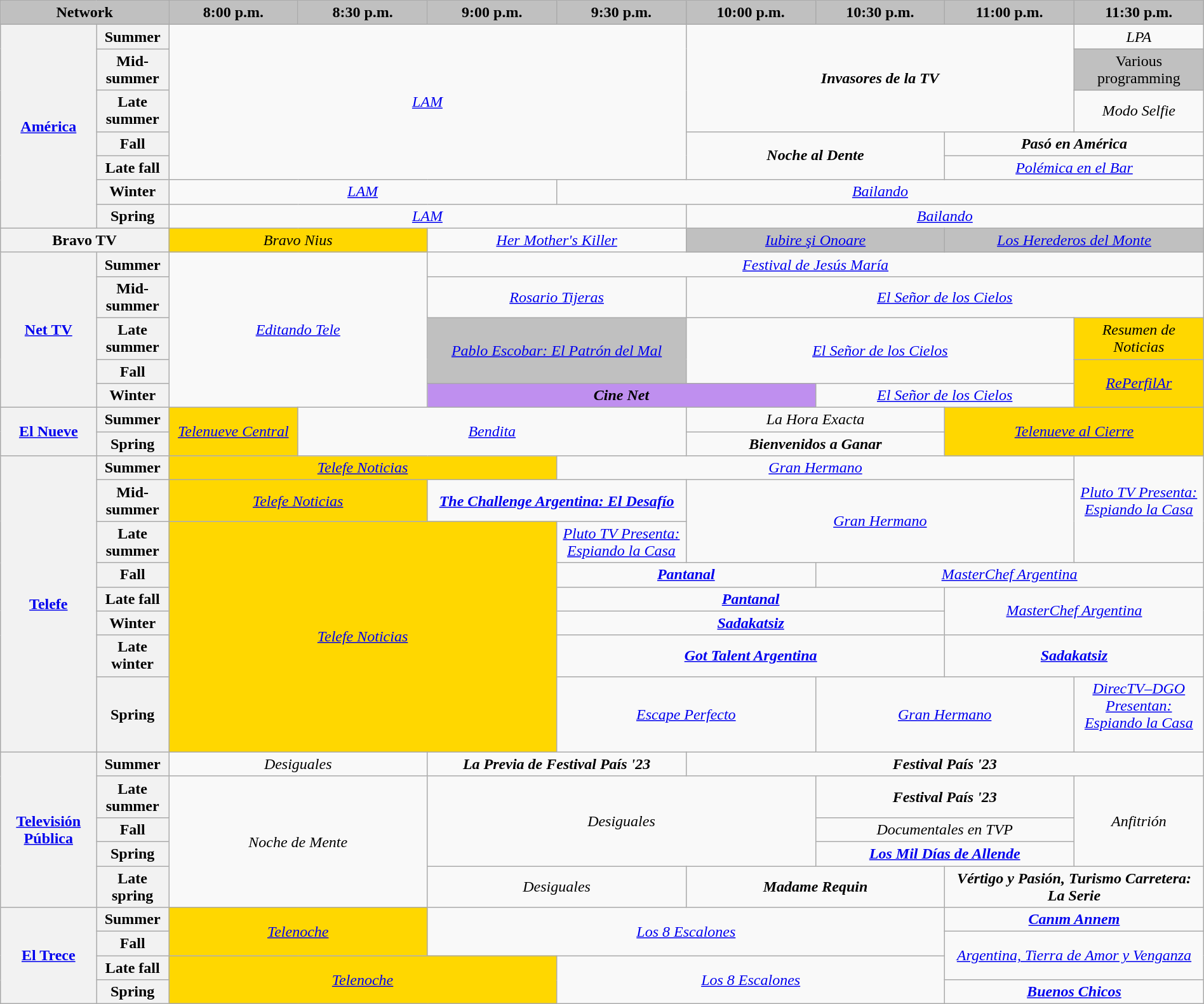<table class="wikitable" style="width:100%;margin-right:0;text-align:center">
<tr>
<th colspan="2" style="background-color:#C0C0C0;width:13%;">Network</th>
<th style="background-color:#C0C0C0;text-align:center;width:10%;">8:00 p.m.</th>
<th style="background-color:#C0C0C0;text-align:center;width:10%;">8:30 p.m.</th>
<th style="background-color:#C0C0C0;text-align:center;width:10%;">9:00 p.m.</th>
<th style="background-color:#C0C0C0;text-align:center;width:10%;">9:30 p.m.</th>
<th style="background-color:#C0C0C0;text-align:center;width:10%;">10:00 p.m.</th>
<th style="background-color:#C0C0C0;text-align:center;width:10%;">10:30 p.m.</th>
<th style="background-color:#C0C0C0;text-align:center;width:10%;">11:00 p.m.</th>
<th style="background-color:#C0C0C0;text-align:center;width:10%;">11:30 p.m.</th>
</tr>
<tr>
<th rowspan="7"><a href='#'>América</a></th>
<th>Summer</th>
<td colspan="4" rowspan="5"><em><a href='#'>LAM</a></em></td>
<td colspan="3" rowspan="3"><strong><em>Invasores de la TV</em></strong></td>
<td><em>LPA</em> </td>
</tr>
<tr>
<th>Mid-summer</th>
<td style="background:#C0C0C0;">Various programming</td>
</tr>
<tr>
<th>Late summer</th>
<td><em>Modo Selfie</em></td>
</tr>
<tr>
<th>Fall</th>
<td colspan="2" rowspan="2"><strong><em>Noche al Dente</em></strong></td>
<td colspan="2"><strong><em>Pasó en América</em></strong></td>
</tr>
<tr>
<th>Late fall</th>
<td colspan="2"><em><a href='#'>Polémica en el Bar</a></em></td>
</tr>
<tr>
<th>Winter</th>
<td colspan="3"><em><a href='#'>LAM</a></em></td>
<td colspan="5"><em><a href='#'>Bailando</a></em> </td>
</tr>
<tr>
<th>Spring</th>
<td colspan="4"><em><a href='#'>LAM</a></em></td>
<td colspan="4"><em><a href='#'>Bailando</a></em></td>
</tr>
<tr>
<th colspan="2">Bravo TV</th>
<td style="background:#ffd700;" colspan="2"><em>Bravo Nius</em></td>
<td colspan="2"><em><a href='#'>Her Mother's Killer</a></em></td>
<td style="background:#C0C0C0;" colspan="2"><em><a href='#'>Iubire şi Onoare</a></em> </td>
<td style="background:#C0C0C0;" colspan="2"><em><a href='#'>Los Herederos del Monte</a></em> </td>
</tr>
<tr>
<th rowspan="5"><a href='#'>Net TV</a></th>
<th>Summer</th>
<td colspan="2" rowspan="5"><em><a href='#'>Editando Tele</a></em></td>
<td colspan="6"><em><a href='#'>Festival de Jesús María</a></em> </td>
</tr>
<tr>
<th>Mid-summer</th>
<td colspan="2"><em><a href='#'>Rosario Tijeras</a></em></td>
<td colspan="4"><em><a href='#'>El Señor de los Cielos</a></em></td>
</tr>
<tr>
<th>Late summer</th>
<td style="background:#C0C0C0;" colspan="2" rowspan="2"><em><a href='#'>Pablo Escobar: El Patrón del Mal</a></em> </td>
<td colspan="3" rowspan="2"><em><a href='#'>El Señor de los Cielos</a></em></td>
<td style="background:#ffd700;"><em>Resumen de Noticias</em></td>
</tr>
<tr>
<th>Fall</th>
<td style="background:#ffd700;" rowspan="2"><em><a href='#'>RePerfilAr</a></em></td>
</tr>
<tr>
<th>Winter</th>
<td style="background:#bf8fef;" colspan="3"><strong><em>Cine Net</em></strong></td>
<td colspan="2"><em><a href='#'>El Señor de los Cielos</a></em></td>
</tr>
<tr>
<th rowspan="2"><a href='#'>El Nueve</a></th>
<th>Summer</th>
<td style="background:#ffd700;" rowspan="2"><em><a href='#'>Telenueve Central</a></em><br></td>
<td colspan="3" rowspan="2"><em><a href='#'>Bendita</a></em></td>
<td colspan="2"><em>La Hora Exacta</em></td>
<td style="background:#ffd700;" colspan="2" rowspan="2"><em><a href='#'>Telenueve al Cierre</a></em><br></td>
</tr>
<tr>
<th>Spring</th>
<td colspan="2"><strong><em>Bienvenidos a Ganar</em></strong></td>
</tr>
<tr>
<th rowspan="8"><a href='#'>Telefe</a></th>
<th>Summer</th>
<td style="background:#ffd700;" colspan="3"><em><a href='#'>Telefe Noticias</a></em></td>
<td colspan="4"><em><a href='#'>Gran Hermano</a></em> </td>
<td rowspan="3"><em><a href='#'>Pluto TV Presenta: Espiando la Casa</a></em><br><br></td>
</tr>
<tr>
<th>Mid-summer</th>
<td style="background:#ffd700;" colspan="2"><em><a href='#'>Telefe Noticias</a></em></td>
<td colspan="2"><strong><em><a href='#'>The Challenge Argentina: El Desafío</a></em></strong> </td>
<td colspan="3" rowspan="2"><em><a href='#'>Gran Hermano</a></em> </td>
</tr>
<tr>
<th>Late summer</th>
<td style="background:#ffd700;" colspan="3" rowspan="6"><em><a href='#'>Telefe Noticias</a></em></td>
<td><em><a href='#'>Pluto TV Presenta: Espiando la Casa</a></em><br></td>
</tr>
<tr>
<th>Fall</th>
<td colspan="2"><strong><em><a href='#'>Pantanal</a></em></strong></td>
<td colspan="3"><em><a href='#'>MasterChef Argentina</a></em></td>
</tr>
<tr>
<th>Late fall</th>
<td colspan="3"><strong><em><a href='#'>Pantanal</a></em></strong> </td>
<td colspan="2" rowspan="2"><em><a href='#'>MasterChef Argentina</a></em></td>
</tr>
<tr>
<th>Winter</th>
<td colspan="3"><strong><em><a href='#'>Sadakatsiz</a></em></strong> </td>
</tr>
<tr>
<th>Late winter</th>
<td colspan="3"><strong><em><a href='#'>Got Talent Argentina</a></em></strong> </td>
<td colspan="2"><strong><em><a href='#'>Sadakatsiz</a></em></strong></td>
</tr>
<tr>
<th>Spring</th>
<td colspan="2"><em><a href='#'>Escape Perfecto</a></em> </td>
<td colspan="2"><em><a href='#'>Gran Hermano</a></em></td>
<td><em><a href='#'>DirecTV–DGO Presentan: Espiando la Casa</a></em><br><br></td>
</tr>
<tr>
<th rowspan="5"><a href='#'>Televisión Pública</a></th>
<th>Summer</th>
<td colspan="2"><em>Desiguales</em></td>
<td colspan="2"><strong><em>La Previa de Festival País '23</em></strong></td>
<td colspan="4"><strong><em>Festival País '23</em></strong> </td>
</tr>
<tr>
<th>Late summer</th>
<td colspan="2" rowspan="4"><em>Noche de Mente</em></td>
<td colspan="3" rowspan="3"><em>Desiguales</em></td>
<td colspan="2"><strong><em>Festival País '23</em></strong></td>
<td rowspan="3"><em>Anfitrión</em></td>
</tr>
<tr>
<th>Fall</th>
<td colspan="2"><em>Documentales en TVP</em></td>
</tr>
<tr>
<th>Spring</th>
<td colspan="2"><strong><em><a href='#'>Los Mil Días de Allende</a></em></strong></td>
</tr>
<tr>
<th>Late spring</th>
<td colspan="2"><em>Desiguales</em></td>
<td colspan="2"><strong><em>Madame Requin</em></strong></td>
<td colspan="2"><strong><em>Vértigo y Pasión, Turismo Carretera: La Serie</em></strong></td>
</tr>
<tr>
<th rowspan="4"><a href='#'>El Trece</a></th>
<th>Summer</th>
<td style="background:#ffd700;" colspan="2" rowspan="2"><em><a href='#'>Telenoche</a></em></td>
<td colspan="4" rowspan="2"><em><a href='#'>Los 8 Escalones</a></em> </td>
<td colspan="2"><strong><em><a href='#'>Canım Annem</a></em></strong></td>
</tr>
<tr>
<th>Fall</th>
<td colspan="2" rowspan="2"><em><a href='#'>Argentina, Tierra de Amor y Venganza</a></em></td>
</tr>
<tr>
<th>Late fall</th>
<td style="background:#ffd700;" colspan="3" rowspan="2"><em><a href='#'>Telenoche</a></em></td>
<td colspan="3" rowspan="2"><em><a href='#'>Los 8 Escalones</a></em></td>
</tr>
<tr>
<th>Spring</th>
<td colspan="2"><strong><em><a href='#'>Buenos Chicos</a></em></strong></td>
</tr>
</table>
